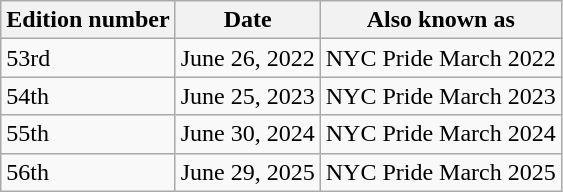<table class="wikitable sortable">
<tr>
<th>Edition number</th>
<th>Date</th>
<th>Also known as</th>
</tr>
<tr>
<td>53rd</td>
<td>June 26, 2022</td>
<td>NYC Pride March 2022</td>
</tr>
<tr>
<td>54th</td>
<td>June 25, 2023</td>
<td>NYC Pride March 2023</td>
</tr>
<tr>
<td>55th</td>
<td>June 30, 2024</td>
<td>NYC Pride March 2024</td>
</tr>
<tr>
<td>56th</td>
<td>June 29, 2025</td>
<td>NYC Pride March 2025</td>
</tr>
</table>
